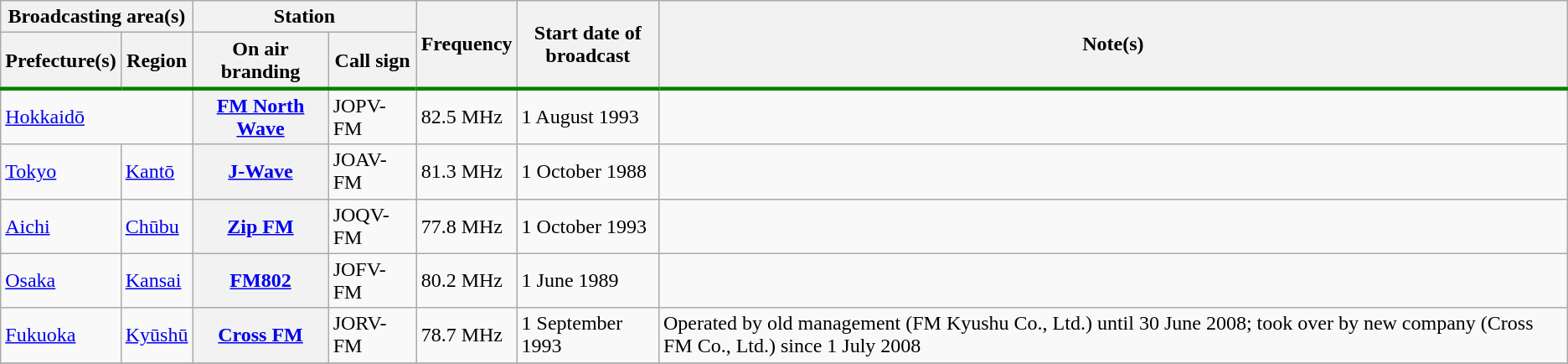<table class="wikitable sortable">
<tr>
<th colspan="2">Broadcasting area(s)</th>
<th colspan="2">Station</th>
<th rowspan="2" style="border-bottom:3px solid green;">Frequency</th>
<th rowspan="2" style="border-bottom:3px solid green;">Start date of<br>broadcast</th>
<th rowspan="2" style="border-bottom:3px solid green;">Note(s)</th>
</tr>
<tr>
<th style="border-bottom:3px solid green;">Prefecture(s)</th>
<th style="border-bottom:3px solid green;">Region</th>
<th style="border-bottom:3px solid green;">On air branding</th>
<th style="border-bottom:3px solid green;">Call sign</th>
</tr>
<tr>
<td colspan="2"><a href='#'>Hokkaidō</a></td>
<th><a href='#'>FM North Wave</a></th>
<td>JOPV-FM</td>
<td>82.5 MHz</td>
<td>1 August 1993</td>
<td></td>
</tr>
<tr>
<td><a href='#'>Tokyo</a></td>
<td><a href='#'>Kantō</a></td>
<th><a href='#'>J-Wave</a></th>
<td>JOAV-FM</td>
<td>81.3 MHz</td>
<td>1 October 1988</td>
<td></td>
</tr>
<tr>
<td><a href='#'>Aichi</a></td>
<td><a href='#'>Chūbu</a></td>
<th><a href='#'>Zip FM</a></th>
<td>JOQV-FM</td>
<td>77.8 MHz</td>
<td>1 October 1993</td>
<td></td>
</tr>
<tr>
<td><a href='#'>Osaka</a></td>
<td><a href='#'>Kansai</a></td>
<th><a href='#'>FM802</a></th>
<td>JOFV-FM</td>
<td>80.2 MHz</td>
<td>1 June 1989</td>
<td></td>
</tr>
<tr>
<td><a href='#'>Fukuoka</a></td>
<td><a href='#'>Kyūshū</a></td>
<th><a href='#'>Cross FM</a></th>
<td>JORV-FM</td>
<td>78.7 MHz</td>
<td>1 September 1993</td>
<td>Operated by old management (FM Kyushu Co., Ltd.) until 30 June 2008; took over by new company (Cross FM Co., Ltd.) since 1 July 2008</td>
</tr>
<tr>
</tr>
</table>
